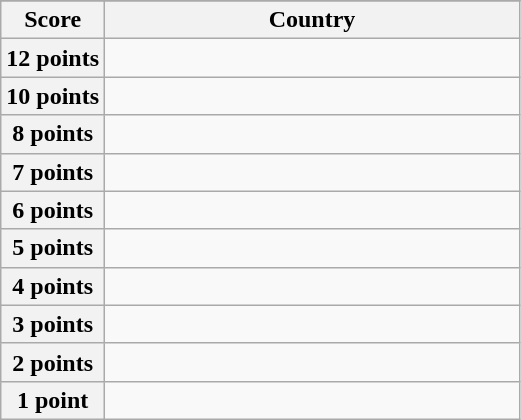<table class="wikitable">
<tr>
</tr>
<tr>
<th scope="col" width="20%">Score</th>
<th scope="col">Country</th>
</tr>
<tr>
<th scope="row">12 points</th>
<td></td>
</tr>
<tr>
<th scope="row">10 points</th>
<td></td>
</tr>
<tr>
<th scope="row">8 points</th>
<td></td>
</tr>
<tr>
<th scope="row">7 points</th>
<td></td>
</tr>
<tr>
<th scope="row">6 points</th>
<td></td>
</tr>
<tr>
<th scope="row">5 points</th>
<td></td>
</tr>
<tr>
<th scope="row">4 points</th>
<td></td>
</tr>
<tr>
<th scope="row">3 points</th>
<td></td>
</tr>
<tr>
<th scope="row">2 points</th>
<td></td>
</tr>
<tr>
<th scope="row">1 point</th>
<td></td>
</tr>
</table>
